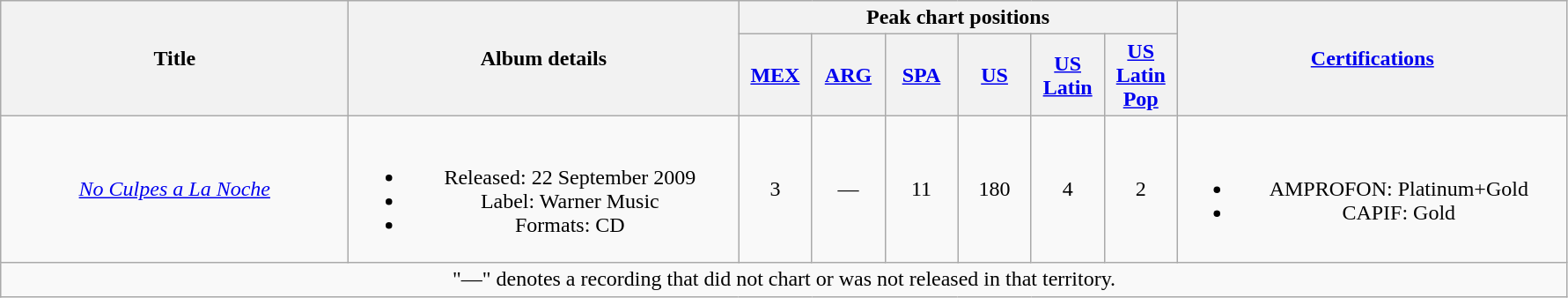<table class="wikitable plainrowheaders" style="text-align:center;">
<tr>
<th scope="col" rowspan="2" style="width:16em;">Title</th>
<th scope="col" rowspan="2" style="width:18em;">Album details</th>
<th scope="col" colspan="6">Peak chart positions</th>
<th scope="col" rowspan="2" style="width:18em;"><a href='#'>Certifications</a></th>
</tr>
<tr>
<th scope="col" style="width:3em;font-size:100%;"><a href='#'>MEX</a><br></th>
<th scope="col" style="width:3em;font-size:100%;"><a href='#'>ARG</a></th>
<th scope="col" style="width:3em;font-size:100%;"><a href='#'>SPA</a><br></th>
<th scope="col" style="width:3em;font-size:100%;"><a href='#'>US</a><br></th>
<th scope="col" style="width:3em;font-size:100%;"><a href='#'>US<br>Latin</a><br></th>
<th scope="col" style="width:3em;font-size:100%;"><a href='#'>US<br>Latin Pop</a><br></th>
</tr>
<tr>
<td align="center"><em><a href='#'>No Culpes a La Noche</a></em></td>
<td><br><ul><li>Released: 22 September 2009</li><li>Label: Warner Music</li><li>Formats: CD</li></ul></td>
<td>3</td>
<td>—</td>
<td>11</td>
<td>180</td>
<td>4</td>
<td>2</td>
<td><br><ul><li>AMPROFON: Platinum+Gold</li><li>CAPIF: Gold</li></ul></td>
</tr>
<tr>
<td colspan="14" style="font-size:100%">"—" denotes a recording that did not chart or was not released in that territory.</td>
</tr>
</table>
